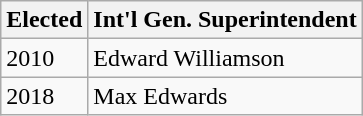<table class="wikitable" style="float:right">
<tr>
<th>Elected</th>
<th>Int'l Gen. Superintendent</th>
</tr>
<tr>
<td>2010</td>
<td>Edward Williamson</td>
</tr>
<tr>
<td>2018</td>
<td>Max Edwards</td>
</tr>
</table>
